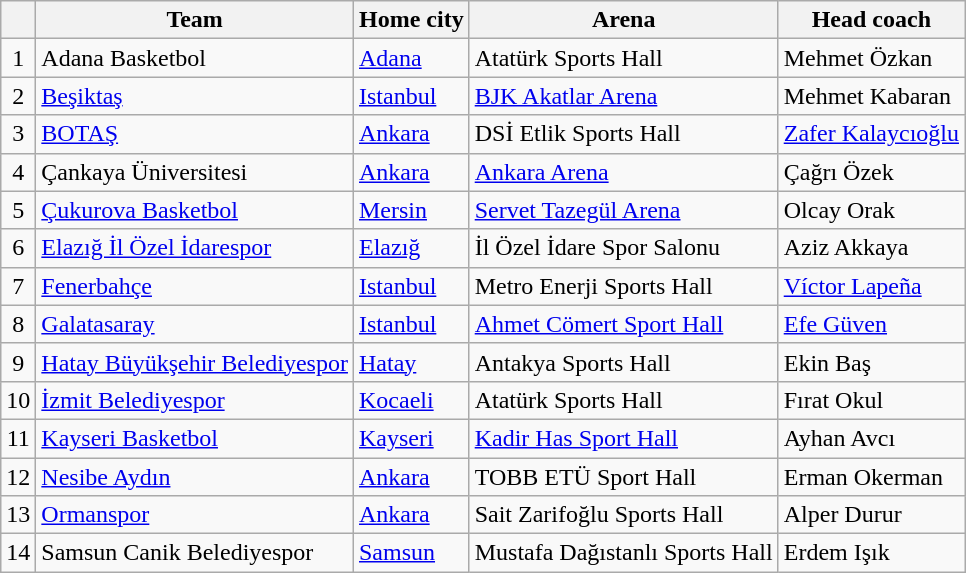<table class="wikitable sortable">
<tr>
<th></th>
<th>Team</th>
<th>Home city</th>
<th>Arena</th>
<th>Head coach</th>
</tr>
<tr>
<td align="center">1</td>
<td>Adana Basketbol </td>
<td><a href='#'>Adana</a></td>
<td>Atatürk Sports Hall</td>
<td> Mehmet Özkan </td>
</tr>
<tr>
<td align="center">2</td>
<td><a href='#'>Beşiktaş</a></td>
<td><a href='#'>Istanbul</a></td>
<td><a href='#'>BJK Akatlar Arena</a></td>
<td> Mehmet Kabaran </td>
</tr>
<tr>
<td align="center">3</td>
<td><a href='#'>BOTAŞ</a></td>
<td><a href='#'>Ankara</a></td>
<td>DSİ Etlik Sports Hall</td>
<td> <a href='#'>Zafer Kalaycıoğlu</a></td>
</tr>
<tr>
<td align="center">4</td>
<td>Çankaya Üniversitesi </td>
<td><a href='#'>Ankara</a></td>
<td><a href='#'>Ankara Arena</a></td>
<td> Çağrı Özek </td>
</tr>
<tr>
<td align="center">5</td>
<td><a href='#'>Çukurova Basketbol</a></td>
<td><a href='#'>Mersin</a></td>
<td><a href='#'>Servet Tazegül Arena</a></td>
<td> Olcay Orak </td>
</tr>
<tr>
<td align="center">6</td>
<td><a href='#'>Elazığ İl Özel İdarespor</a></td>
<td><a href='#'>Elazığ</a></td>
<td>İl Özel İdare Spor Salonu</td>
<td> Aziz Akkaya </td>
</tr>
<tr>
<td align="center">7</td>
<td><a href='#'>Fenerbahçe</a></td>
<td><a href='#'>Istanbul</a></td>
<td>Metro Enerji Sports Hall</td>
<td> <a href='#'>Víctor Lapeña</a></td>
</tr>
<tr>
<td align="center">8</td>
<td><a href='#'>Galatasaray</a></td>
<td><a href='#'>Istanbul</a></td>
<td><a href='#'>Ahmet Cömert Sport Hall</a></td>
<td> <a href='#'>Efe Güven</a></td>
</tr>
<tr>
<td align="center">9</td>
<td><a href='#'>Hatay Büyükşehir Belediyespor</a></td>
<td><a href='#'>Hatay</a></td>
<td>Antakya Sports Hall</td>
<td> Ekin Baş </td>
</tr>
<tr>
<td align="center">10</td>
<td><a href='#'>İzmit Belediyespor</a></td>
<td><a href='#'>Kocaeli</a></td>
<td>Atatürk Sports Hall</td>
<td> Fırat Okul </td>
</tr>
<tr>
<td align="center">11</td>
<td><a href='#'>Kayseri Basketbol</a></td>
<td><a href='#'>Kayseri</a></td>
<td><a href='#'>Kadir Has Sport Hall</a></td>
<td> Ayhan Avcı </td>
</tr>
<tr>
<td align="center">12</td>
<td><a href='#'>Nesibe Aydın</a></td>
<td><a href='#'>Ankara</a></td>
<td>TOBB ETÜ Sport Hall</td>
<td> Erman Okerman </td>
</tr>
<tr>
<td align="center">13</td>
<td><a href='#'>Ormanspor</a></td>
<td><a href='#'>Ankara</a></td>
<td>Sait Zarifoğlu Sports Hall</td>
<td> Alper Durur </td>
</tr>
<tr>
<td align="center">14</td>
<td>Samsun Canik Belediyespor </td>
<td><a href='#'>Samsun</a></td>
<td>Mustafa Dağıstanlı Sports Hall</td>
<td> Erdem Işık </td>
</tr>
</table>
